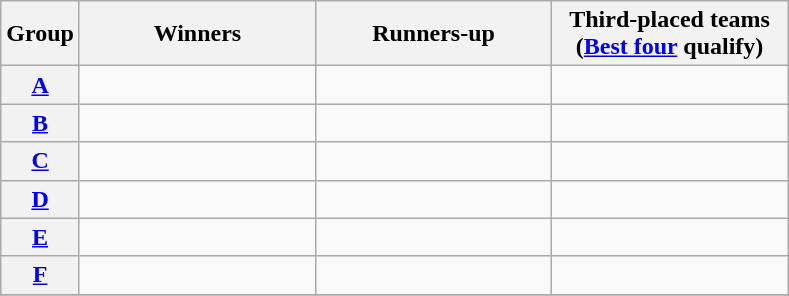<table class="wikitable">
<tr>
<th>Group</th>
<th width="150">Winners</th>
<th width="150">Runners-up</th>
<th width="150">Third-placed teams<br>(<a href='#'>Best four</a> qualify)</th>
</tr>
<tr>
<th><a href='#'>A</a></th>
<td></td>
<td></td>
<td></td>
</tr>
<tr>
<th><a href='#'>B</a></th>
<td></td>
<td></td>
<td></td>
</tr>
<tr>
<th><a href='#'>C</a></th>
<td></td>
<td></td>
<td></td>
</tr>
<tr>
<th><a href='#'>D</a></th>
<td></td>
<td></td>
<td></td>
</tr>
<tr>
<th><a href='#'>E</a></th>
<td></td>
<td></td>
<td></td>
</tr>
<tr>
<th><a href='#'>F</a></th>
<td></td>
<td></td>
<td></td>
</tr>
<tr>
</tr>
</table>
